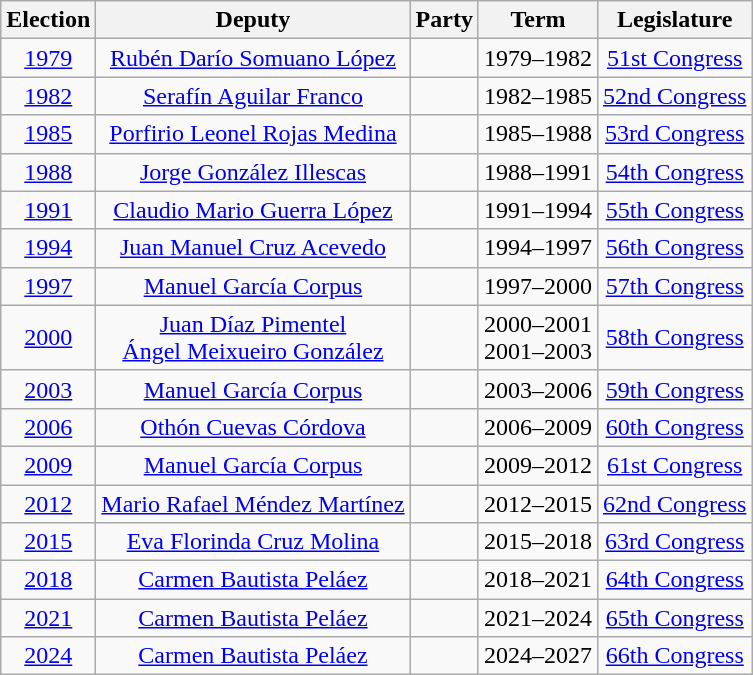<table class="wikitable sortable" style="text-align: center">
<tr>
<th>Election</th>
<th class="unsortable">Deputy</th>
<th class="unsortable">Party</th>
<th class="unsortable">Term</th>
<th class="unsortable">Legislature</th>
</tr>
<tr>
<td><a href='#'>1979</a></td>
<td><a href='#'>Rubén Darío Somuano López</a></td>
<td></td>
<td>1979–1982</td>
<td><a href='#'>51st Congress</a></td>
</tr>
<tr>
<td><a href='#'>1982</a></td>
<td><a href='#'>Serafín Aguilar Franco</a></td>
<td></td>
<td>1982–1985</td>
<td><a href='#'>52nd Congress</a></td>
</tr>
<tr>
<td><a href='#'>1985</a></td>
<td><a href='#'>Porfirio Leonel Rojas Medina</a></td>
<td></td>
<td>1985–1988</td>
<td><a href='#'>53rd Congress</a></td>
</tr>
<tr>
<td><a href='#'>1988</a></td>
<td><a href='#'>Jorge González Illescas</a></td>
<td></td>
<td>1988–1991</td>
<td><a href='#'>54th Congress</a></td>
</tr>
<tr>
<td><a href='#'>1991</a></td>
<td><a href='#'>Claudio Mario Guerra López</a></td>
<td></td>
<td>1991–1994</td>
<td><a href='#'>55th Congress</a></td>
</tr>
<tr>
<td><a href='#'>1994</a></td>
<td><a href='#'>Juan Manuel Cruz Acevedo</a></td>
<td></td>
<td>1994–1997</td>
<td><a href='#'>56th Congress</a></td>
</tr>
<tr>
<td><a href='#'>1997</a></td>
<td><a href='#'>Manuel García Corpus</a></td>
<td></td>
<td>1997–2000</td>
<td><a href='#'>57th Congress</a></td>
</tr>
<tr>
<td><a href='#'>2000</a></td>
<td><a href='#'>Juan Díaz Pimentel</a><br><a href='#'>Ángel Meixueiro González</a></td>
<td></td>
<td>2000–2001<br>2001–2003</td>
<td><a href='#'>58th Congress</a></td>
</tr>
<tr>
<td><a href='#'>2003</a></td>
<td><a href='#'>Manuel García Corpus</a></td>
<td></td>
<td>2003–2006</td>
<td><a href='#'>59th Congress</a></td>
</tr>
<tr>
<td><a href='#'>2006</a></td>
<td><a href='#'>Othón Cuevas Córdova</a></td>
<td></td>
<td>2006–2009</td>
<td><a href='#'>60th Congress</a></td>
</tr>
<tr>
<td><a href='#'>2009</a></td>
<td><a href='#'>Manuel García Corpus</a></td>
<td></td>
<td>2009–2012</td>
<td><a href='#'>61st Congress</a></td>
</tr>
<tr>
<td><a href='#'>2012</a></td>
<td><a href='#'>Mario Rafael Méndez Martínez</a></td>
<td></td>
<td>2012–2015</td>
<td><a href='#'>62nd Congress</a></td>
</tr>
<tr>
<td><a href='#'>2015</a></td>
<td><a href='#'>Eva Florinda Cruz Molina</a></td>
<td></td>
<td>2015–2018</td>
<td><a href='#'>63rd Congress</a></td>
</tr>
<tr>
<td><a href='#'>2018</a></td>
<td><a href='#'>Carmen Bautista Peláez</a></td>
<td></td>
<td>2018–2021</td>
<td><a href='#'>64th Congress</a></td>
</tr>
<tr>
<td><a href='#'>2021</a></td>
<td><a href='#'>Carmen Bautista Peláez</a></td>
<td></td>
<td>2021–2024</td>
<td><a href='#'>65th Congress</a></td>
</tr>
<tr>
<td><a href='#'>2024</a></td>
<td><a href='#'>Carmen Bautista Peláez</a></td>
<td></td>
<td>2024–2027</td>
<td><a href='#'>66th Congress</a></td>
</tr>
</table>
